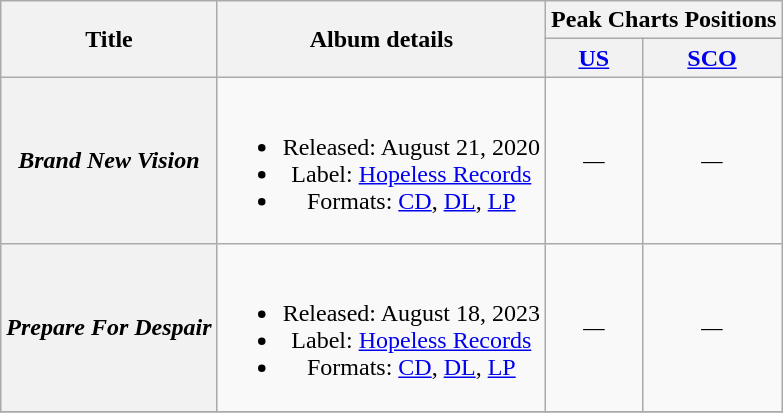<table class="wikitable plainrowheaders" style="text-align:center;">
<tr>
<th rowspan="2">Title</th>
<th rowspan="2">Album details</th>
<th colspan="2">Peak Charts Positions</th>
</tr>
<tr>
<th><a href='#'>US</a><br></th>
<th><a href='#'>SCO</a><br></th>
</tr>
<tr>
<th scope="row"><em>Brand New Vision</em></th>
<td><br><ul><li>Released: August 21, 2020</li><li>Label: <a href='#'>Hopeless Records</a></li><li>Formats: <a href='#'>CD</a>, <a href='#'>DL</a>, <a href='#'>LP</a></li></ul></td>
<td><em>—</em></td>
<td><em>—</em></td>
</tr>
<tr>
<th scope="row"><em>Prepare For Despair</em></th>
<td><br><ul><li>Released: August 18, 2023</li><li>Label: <a href='#'>Hopeless Records</a></li><li>Formats: <a href='#'>CD</a>, <a href='#'>DL</a>, <a href='#'>LP</a></li></ul></td>
<td><em>—</em></td>
<td><em>—</em></td>
</tr>
<tr>
</tr>
</table>
